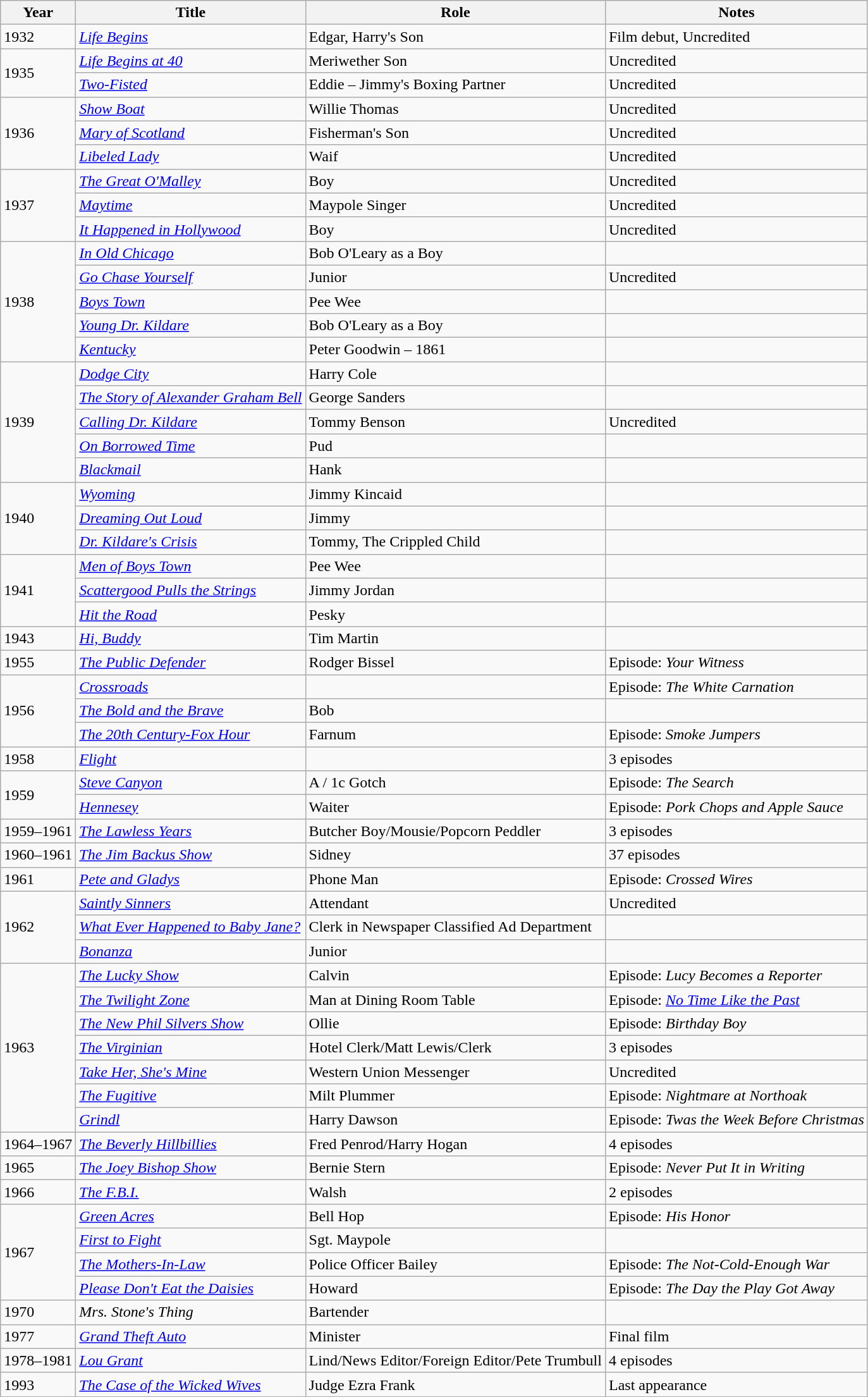<table class="wikitable">
<tr>
<th>Year</th>
<th>Title</th>
<th>Role</th>
<th>Notes</th>
</tr>
<tr>
<td>1932</td>
<td><em><a href='#'>Life Begins</a></em></td>
<td>Edgar, Harry's Son</td>
<td>Film debut, Uncredited</td>
</tr>
<tr>
<td rowspan=2>1935</td>
<td><em><a href='#'>Life Begins at 40</a></em></td>
<td>Meriwether Son</td>
<td>Uncredited</td>
</tr>
<tr>
<td><em><a href='#'>Two-Fisted</a></em></td>
<td>Eddie – Jimmy's Boxing Partner</td>
<td>Uncredited</td>
</tr>
<tr>
<td rowspan=3>1936</td>
<td><em><a href='#'>Show Boat</a></em></td>
<td>Willie Thomas</td>
<td>Uncredited</td>
</tr>
<tr>
<td><em><a href='#'>Mary of Scotland</a></em></td>
<td>Fisherman's Son</td>
<td>Uncredited</td>
</tr>
<tr>
<td><em><a href='#'>Libeled Lady</a></em></td>
<td>Waif</td>
<td>Uncredited</td>
</tr>
<tr>
<td rowspan=3>1937</td>
<td><em><a href='#'>The Great O'Malley</a></em></td>
<td>Boy</td>
<td>Uncredited</td>
</tr>
<tr>
<td><em><a href='#'>Maytime</a></em></td>
<td>Maypole Singer</td>
<td>Uncredited</td>
</tr>
<tr>
<td><em><a href='#'>It Happened in Hollywood</a></em></td>
<td>Boy</td>
<td>Uncredited</td>
</tr>
<tr>
<td rowspan=5>1938</td>
<td><em><a href='#'>In Old Chicago</a></em></td>
<td>Bob O'Leary as a Boy</td>
<td></td>
</tr>
<tr>
<td><em><a href='#'>Go Chase Yourself</a></em></td>
<td>Junior</td>
<td>Uncredited</td>
</tr>
<tr>
<td><em><a href='#'>Boys Town</a></em></td>
<td>Pee Wee</td>
<td></td>
</tr>
<tr>
<td><em><a href='#'>Young Dr. Kildare</a></em></td>
<td>Bob O'Leary as a Boy</td>
<td></td>
</tr>
<tr>
<td><em><a href='#'>Kentucky</a></em></td>
<td>Peter Goodwin – 1861</td>
<td></td>
</tr>
<tr>
<td rowspan=5>1939</td>
<td><em><a href='#'>Dodge City</a></em></td>
<td>Harry Cole</td>
<td></td>
</tr>
<tr>
<td><em><a href='#'>The Story of Alexander Graham Bell</a></em></td>
<td>George Sanders</td>
<td></td>
</tr>
<tr>
<td><em><a href='#'>Calling Dr. Kildare</a></em></td>
<td>Tommy Benson</td>
<td>Uncredited</td>
</tr>
<tr>
<td><em><a href='#'>On Borrowed Time</a></em></td>
<td>Pud</td>
<td></td>
</tr>
<tr>
<td><em><a href='#'>Blackmail</a></em></td>
<td>Hank</td>
<td></td>
</tr>
<tr>
<td rowspan=3>1940</td>
<td><em><a href='#'>Wyoming</a></em></td>
<td>Jimmy Kincaid</td>
<td></td>
</tr>
<tr>
<td><em><a href='#'>Dreaming Out Loud</a></em></td>
<td>Jimmy</td>
<td></td>
</tr>
<tr>
<td><em><a href='#'>Dr. Kildare's Crisis</a></em></td>
<td>Tommy, The Crippled Child</td>
<td></td>
</tr>
<tr>
<td rowspan=3>1941</td>
<td><em><a href='#'>Men of Boys Town</a></em></td>
<td>Pee Wee</td>
<td></td>
</tr>
<tr>
<td><em><a href='#'>Scattergood Pulls the Strings</a></em></td>
<td>Jimmy Jordan</td>
<td></td>
</tr>
<tr>
<td><em><a href='#'>Hit the Road</a></em></td>
<td>Pesky</td>
<td></td>
</tr>
<tr>
<td>1943</td>
<td><em><a href='#'>Hi, Buddy</a></em></td>
<td>Tim Martin</td>
<td></td>
</tr>
<tr>
<td>1955</td>
<td><em><a href='#'>The Public Defender</a></em></td>
<td>Rodger Bissel</td>
<td>Episode: <em>Your Witness</em></td>
</tr>
<tr>
<td rowspan=3>1956</td>
<td><em><a href='#'>Crossroads</a></em></td>
<td></td>
<td>Episode: <em>The White Carnation</em></td>
</tr>
<tr>
<td><em><a href='#'>The Bold and the Brave</a></em></td>
<td>Bob</td>
<td></td>
</tr>
<tr>
<td><em><a href='#'>The 20th Century-Fox Hour</a></em></td>
<td>Farnum</td>
<td>Episode: <em>Smoke Jumpers</em></td>
</tr>
<tr>
<td>1958</td>
<td><em><a href='#'>Flight</a></em></td>
<td></td>
<td>3 episodes</td>
</tr>
<tr>
<td rowspan=2>1959</td>
<td><em><a href='#'>Steve Canyon</a></em></td>
<td>A / 1c Gotch</td>
<td>Episode: <em>The Search</em></td>
</tr>
<tr>
<td><em><a href='#'>Hennesey</a></em></td>
<td>Waiter</td>
<td>Episode: <em>Pork Chops and Apple Sauce</em></td>
</tr>
<tr>
<td>1959–1961</td>
<td><em><a href='#'>The Lawless Years</a></em></td>
<td>Butcher Boy/Mousie/Popcorn Peddler</td>
<td>3 episodes</td>
</tr>
<tr>
<td>1960–1961</td>
<td><em><a href='#'>The Jim Backus Show</a></em></td>
<td>Sidney</td>
<td>37 episodes</td>
</tr>
<tr>
<td>1961</td>
<td><em><a href='#'>Pete and Gladys</a></em></td>
<td>Phone Man</td>
<td>Episode: <em>Crossed Wires</em></td>
</tr>
<tr>
<td rowspan=3>1962</td>
<td><em><a href='#'>Saintly Sinners</a></em></td>
<td>Attendant</td>
<td>Uncredited</td>
</tr>
<tr>
<td><em><a href='#'>What Ever Happened to Baby Jane?</a></em></td>
<td>Clerk in Newspaper Classified Ad Department</td>
<td></td>
</tr>
<tr>
<td><em><a href='#'>Bonanza</a></em></td>
<td>Junior</td>
<td></td>
</tr>
<tr>
<td rowspan=7>1963</td>
<td><em><a href='#'>The Lucky Show</a></em></td>
<td>Calvin</td>
<td>Episode: <em>Lucy Becomes a Reporter</em></td>
</tr>
<tr>
<td><em><a href='#'>The Twilight Zone</a></em></td>
<td>Man at Dining Room Table</td>
<td>Episode: <em><a href='#'>No Time Like the Past</a></em></td>
</tr>
<tr>
<td><em><a href='#'>The New Phil Silvers Show</a></em></td>
<td>Ollie</td>
<td>Episode: <em>Birthday Boy</em></td>
</tr>
<tr>
<td><em><a href='#'>The Virginian</a></em></td>
<td>Hotel Clerk/Matt Lewis/Clerk</td>
<td>3 episodes</td>
</tr>
<tr>
<td><em><a href='#'>Take Her, She's Mine</a></em></td>
<td>Western Union Messenger</td>
<td>Uncredited</td>
</tr>
<tr>
<td><em><a href='#'>The Fugitive</a></em></td>
<td>Milt Plummer</td>
<td>Episode: <em>Nightmare at Northoak</em></td>
</tr>
<tr>
<td><em><a href='#'>Grindl</a></em></td>
<td>Harry Dawson</td>
<td>Episode: <em>Twas the Week Before Christmas</em></td>
</tr>
<tr>
<td>1964–1967</td>
<td><em><a href='#'>The Beverly Hillbillies</a></em></td>
<td>Fred Penrod/Harry Hogan</td>
<td>4 episodes</td>
</tr>
<tr>
<td>1965</td>
<td><em><a href='#'>The Joey Bishop Show</a></em></td>
<td>Bernie Stern</td>
<td>Episode: <em>Never Put It in Writing</em></td>
</tr>
<tr>
<td>1966</td>
<td><em><a href='#'>The F.B.I.</a></em></td>
<td>Walsh</td>
<td>2 episodes</td>
</tr>
<tr>
<td rowspan=4>1967</td>
<td><em><a href='#'>Green Acres</a></em></td>
<td>Bell Hop</td>
<td>Episode: <em>His Honor</em></td>
</tr>
<tr>
<td><em><a href='#'>First to Fight</a></em></td>
<td>Sgt. Maypole</td>
<td></td>
</tr>
<tr>
<td><em><a href='#'>The Mothers-In-Law</a></em></td>
<td>Police Officer Bailey</td>
<td>Episode: <em>The Not-Cold-Enough War</em></td>
</tr>
<tr>
<td><em><a href='#'>Please Don't Eat the Daisies</a></em></td>
<td>Howard</td>
<td>Episode: <em>The Day the Play Got Away</em></td>
</tr>
<tr>
<td>1970</td>
<td><em>Mrs. Stone's Thing</em></td>
<td>Bartender</td>
<td></td>
</tr>
<tr>
<td>1977</td>
<td><em><a href='#'>Grand Theft Auto</a></em></td>
<td>Minister</td>
<td>Final film</td>
</tr>
<tr>
<td>1978–1981</td>
<td><em><a href='#'>Lou Grant</a></em></td>
<td>Lind/News Editor/Foreign Editor/Pete Trumbull</td>
<td>4 episodes</td>
</tr>
<tr>
<td>1993</td>
<td><em><a href='#'>The Case of the Wicked Wives</a></em></td>
<td>Judge Ezra Frank</td>
<td>Last appearance</td>
</tr>
<tr>
</tr>
</table>
